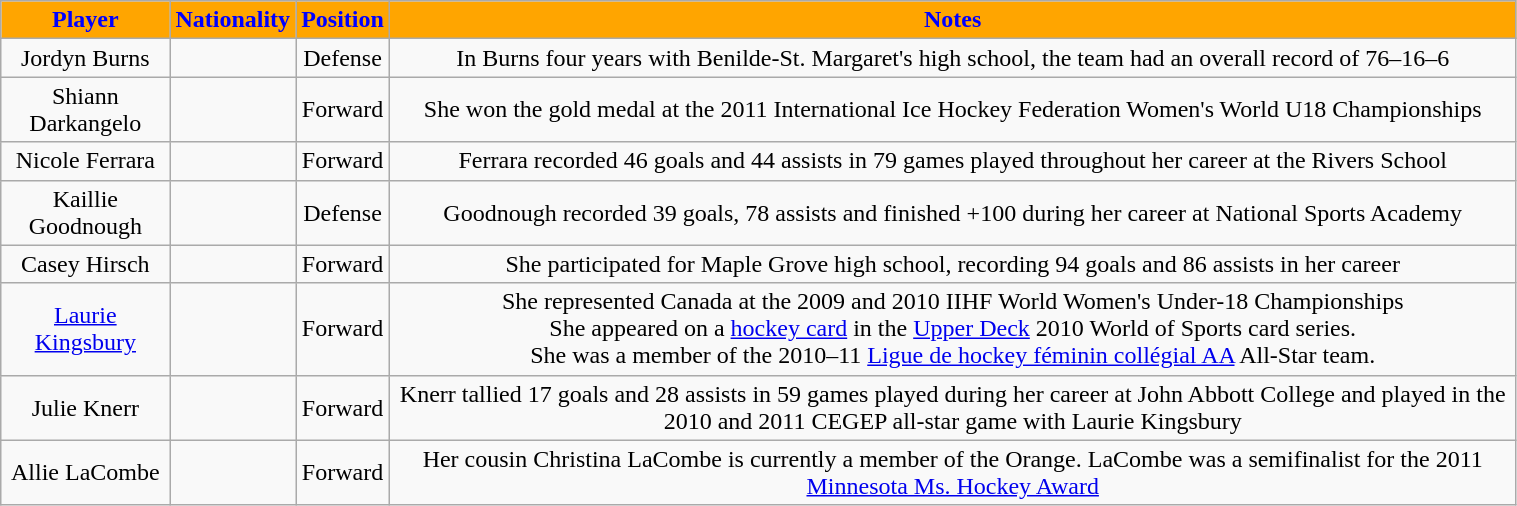<table class="wikitable" width="80%">
<tr align="center"  style=" background:orange;color:blue;">
<td><strong>Player</strong></td>
<td><strong>Nationality</strong></td>
<td><strong>Position</strong></td>
<td><strong>Notes</strong></td>
</tr>
<tr align="center" bgcolor="">
<td>Jordyn Burns</td>
<td></td>
<td>Defense</td>
<td>In Burns four years with Benilde-St. Margaret's high school, the team had an overall record of 76–16–6</td>
</tr>
<tr align="center" bgcolor="">
<td>Shiann Darkangelo</td>
<td></td>
<td>Forward</td>
<td>She won the gold medal at the 2011 International Ice Hockey Federation Women's World U18 Championships</td>
</tr>
<tr align="center" bgcolor="">
<td>Nicole Ferrara</td>
<td></td>
<td>Forward</td>
<td>Ferrara recorded 46 goals and 44 assists in 79 games played throughout her career at the Rivers School</td>
</tr>
<tr align="center" bgcolor="">
<td>Kaillie Goodnough</td>
<td></td>
<td>Defense</td>
<td>Goodnough recorded 39 goals, 78 assists and finished +100 during her career at National Sports Academy</td>
</tr>
<tr align="center" bgcolor="">
<td>Casey Hirsch</td>
<td></td>
<td>Forward</td>
<td>She participated for Maple Grove high school, recording 94 goals and 86 assists in her career</td>
</tr>
<tr align="center" bgcolor="">
<td><a href='#'>Laurie Kingsbury</a></td>
<td></td>
<td>Forward</td>
<td>She represented Canada at the 2009 and 2010 IIHF World Women's Under-18 Championships<br>She appeared on a <a href='#'>hockey card</a> in the <a href='#'>Upper Deck</a> 2010 World of Sports card series.<br>She was a member of the 2010–11 <a href='#'>Ligue de hockey féminin collégial AA</a> All-Star team.</td>
</tr>
<tr align="center" bgcolor="">
<td>Julie Knerr</td>
<td></td>
<td>Forward</td>
<td>Knerr tallied 17 goals and 28 assists in 59 games played during her career at John Abbott College and played in the 2010 and 2011 CEGEP all-star game with Laurie Kingsbury</td>
</tr>
<tr align="center" bgcolor="">
<td>Allie LaCombe</td>
<td></td>
<td>Forward</td>
<td>Her cousin Christina LaCombe is currently a member of the Orange. LaCombe was a semifinalist for the 2011 <a href='#'>Minnesota Ms. Hockey Award</a></td>
</tr>
</table>
